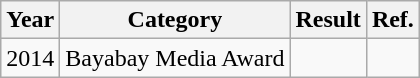<table class="wikitable plainrowheaders sortable">
<tr>
<th>Year</th>
<th>Category</th>
<th>Result</th>
<th>Ref.</th>
</tr>
<tr>
<td>2014</td>
<td>Bayabay Media Award</td>
<td></td>
<td></td>
</tr>
</table>
